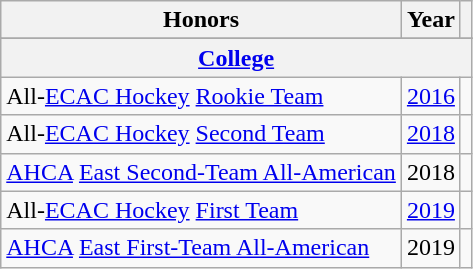<table class="wikitable">
<tr>
<th>Honors</th>
<th>Year</th>
<th></th>
</tr>
<tr>
</tr>
<tr>
<th colspan="3"><a href='#'>College</a></th>
</tr>
<tr>
<td>All-<a href='#'>ECAC Hockey</a> <a href='#'>Rookie Team</a></td>
<td><a href='#'>2016</a></td>
<td></td>
</tr>
<tr>
<td>All-<a href='#'>ECAC Hockey</a> <a href='#'>Second Team</a></td>
<td><a href='#'>2018</a></td>
<td></td>
</tr>
<tr>
<td><a href='#'>AHCA</a> <a href='#'>East Second-Team All-American</a></td>
<td>2018</td>
<td></td>
</tr>
<tr>
<td>All-<a href='#'>ECAC Hockey</a> <a href='#'>First Team</a></td>
<td><a href='#'>2019</a></td>
<td></td>
</tr>
<tr>
<td><a href='#'>AHCA</a> <a href='#'>East First-Team All-American</a></td>
<td>2019</td>
<td></td>
</tr>
</table>
